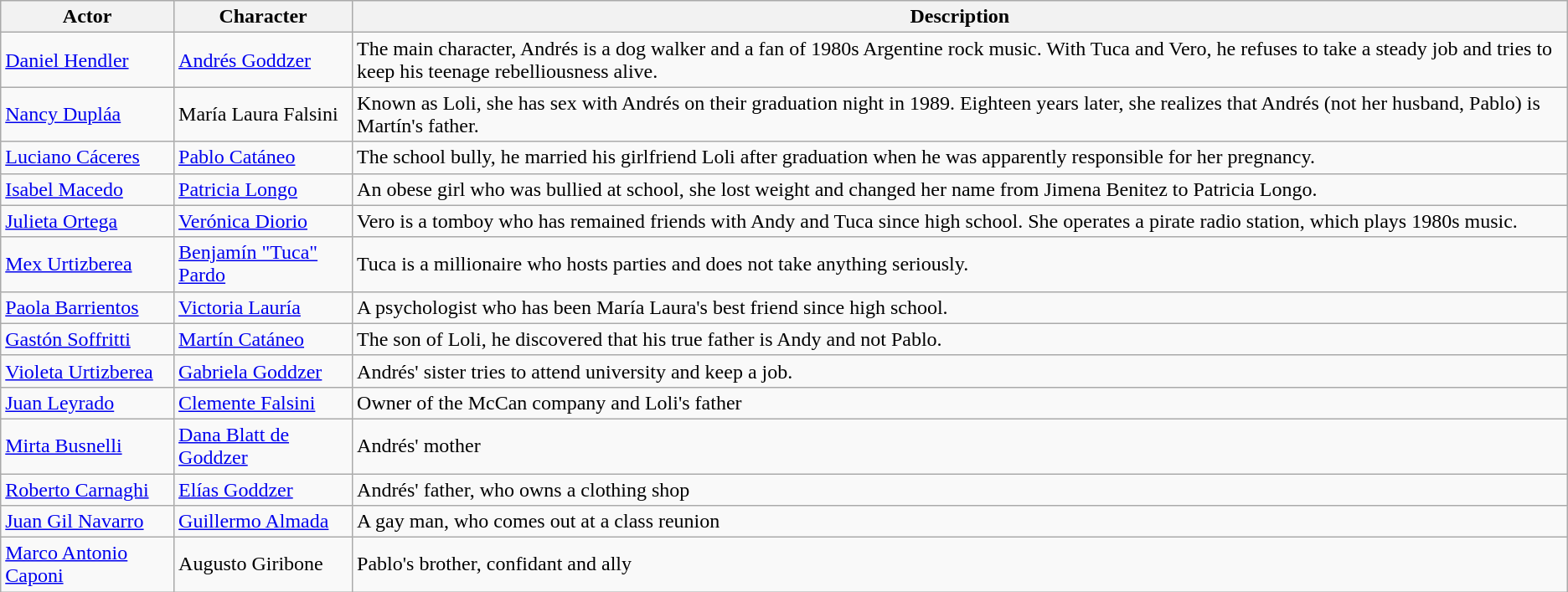<table class="wikitable sortable">
<tr>
<th>Actor</th>
<th>Character</th>
<th>Description</th>
</tr>
<tr>
<td><a href='#'>Daniel Hendler</a></td>
<td><a href='#'>Andrés Goddzer</a></td>
<td>The main character, Andrés is a dog walker and a fan of 1980s Argentine rock music. With Tuca and Vero, he refuses to take a steady job and tries to keep his teenage rebelliousness alive.</td>
</tr>
<tr>
<td><a href='#'>Nancy Dupláa</a></td>
<td>María Laura Falsini</td>
<td>Known as Loli, she has sex with Andrés on their graduation night in 1989. Eighteen years later, she realizes that Andrés (not her husband, Pablo) is Martín's father.</td>
</tr>
<tr>
<td><a href='#'>Luciano Cáceres</a></td>
<td><a href='#'>Pablo Catáneo</a></td>
<td>The school bully, he married his girlfriend Loli after graduation when he was apparently responsible for her pregnancy.</td>
</tr>
<tr>
<td><a href='#'>Isabel Macedo</a></td>
<td><a href='#'>Patricia Longo</a></td>
<td>An obese girl who was bullied at school, she lost weight and changed her name from Jimena Benitez to Patricia Longo.</td>
</tr>
<tr>
<td><a href='#'>Julieta Ortega</a></td>
<td><a href='#'>Verónica Diorio</a></td>
<td>Vero is a tomboy who has remained friends with Andy and Tuca since high school. She operates a pirate radio station, which plays 1980s music.</td>
</tr>
<tr>
<td><a href='#'>Mex Urtizberea</a></td>
<td><a href='#'>Benjamín "Tuca" Pardo</a></td>
<td>Tuca is a millionaire who hosts parties and does not take anything seriously.</td>
</tr>
<tr>
<td><a href='#'>Paola Barrientos</a></td>
<td><a href='#'>Victoria Lauría</a></td>
<td>A psychologist who has been María Laura's best friend since high school.</td>
</tr>
<tr>
<td><a href='#'>Gastón Soffritti</a></td>
<td><a href='#'>Martín Catáneo</a></td>
<td>The son of Loli, he discovered that his true father is Andy and not Pablo.</td>
</tr>
<tr>
<td><a href='#'>Violeta Urtizberea</a></td>
<td><a href='#'>Gabriela Goddzer</a></td>
<td>Andrés' sister tries to attend university and keep a job.</td>
</tr>
<tr>
<td><a href='#'>Juan Leyrado</a></td>
<td><a href='#'>Clemente Falsini</a></td>
<td>Owner of the McCan company and Loli's father</td>
</tr>
<tr>
<td><a href='#'>Mirta Busnelli</a></td>
<td><a href='#'>Dana Blatt de Goddzer</a></td>
<td>Andrés' mother</td>
</tr>
<tr>
<td><a href='#'>Roberto Carnaghi</a></td>
<td><a href='#'>Elías Goddzer</a></td>
<td>Andrés' father, who owns a clothing shop</td>
</tr>
<tr>
<td><a href='#'>Juan Gil Navarro</a></td>
<td><a href='#'>Guillermo Almada</a></td>
<td>A gay man, who comes out at a class reunion</td>
</tr>
<tr>
<td><a href='#'>Marco Antonio Caponi</a></td>
<td>Augusto Giribone</td>
<td>Pablo's brother, confidant and ally</td>
</tr>
</table>
